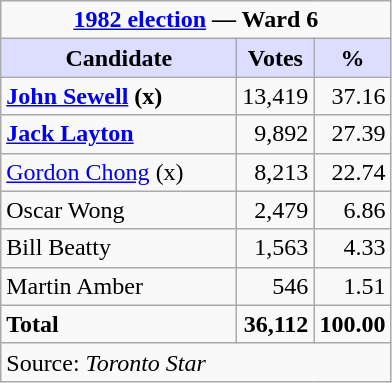<table class="wikitable sortable">
<tr>
<td colspan="3" style="text-align:center;"><strong><a href='#'>1982 election</a> — Ward 6</strong></td>
</tr>
<tr>
<th style="background:#ddf; width:150px;">Candidate</th>
<th style="background:#ddf;">Votes</th>
<th style="background:#ddf;">%</th>
</tr>
<tr>
<td><strong><a href='#'>John Sewell</a> (x)</strong></td>
<td align="right">13,419</td>
<td align="right">37.16</td>
</tr>
<tr>
<td><strong><a href='#'>Jack Layton</a></strong></td>
<td align="right">9,892</td>
<td align="right">27.39</td>
</tr>
<tr>
<td><a href='#'>Gordon Chong</a> (x)</td>
<td align="right">8,213</td>
<td align="right">22.74</td>
</tr>
<tr>
<td>Oscar Wong</td>
<td align="right">2,479</td>
<td align="right">6.86</td>
</tr>
<tr>
<td>Bill Beatty</td>
<td align="right">1,563</td>
<td align="right">4.33</td>
</tr>
<tr>
<td>Martin Amber</td>
<td align="right">546</td>
<td align="right">1.51</td>
</tr>
<tr>
<td><strong>Total</strong></td>
<td align="right"><strong>36,112</strong></td>
<td align="right"><strong>100.00</strong></td>
</tr>
<tr>
<td colspan="3">Source: <em>Toronto Star</em></td>
</tr>
</table>
